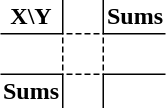<table border="0" cellpadding="2" align="center">
<tr align="center"  valign="center">
<th style="border-bottom:1px solid black;border-right:1px solid black;">X\Y</th>
<th style="border-bottom:1px solid black;"></th>
<th style="border-bottom:1px solid black;"></th>
<th style="border-bottom:1px solid black;"></th>
<th style="border-bottom:1px solid black;"></th>
<th style="border-bottom:1px solid black;border-left:1px solid black;">Sums</th>
</tr>
<tr align="center"  valign="center">
<th style="border-right:1px solid black;"></th>
<td></td>
<td></td>
<td></td>
<td></td>
<td style="border-left:1px solid black;"></td>
</tr>
<tr align="center"  valign="center">
<th style="border-right:1px solid black;"></th>
<td></td>
<td></td>
<td></td>
<td></td>
<td style="border-left:1px solid black;"></td>
</tr>
<tr align="center"  valign="center">
<td style="border-right:1px solid black;"></td>
<td></td>
<td></td>
<td></td>
<td></td>
<td style="border-left:1px solid black;"></td>
</tr>
<tr align="center"  valign="center">
<th style="border-right:1px solid black;"></th>
<td></td>
<td></td>
<td></td>
<td></td>
<td style="border-left:1px solid black;"></td>
</tr>
<tr align="center"  valign="center">
<th style="border-right:1px solid black;border-top:1px solid black;">Sums</th>
<td style="border-top:1px solid black;"></td>
<td style="border-top:1px solid black;"></td>
<td style="border-top:1px solid black;"></td>
<td style="border-top:1px solid black;"></td>
<td style="border-left:1px solid black;border-top:1px solid black;"></td>
</tr>
<tr>
</tr>
</table>
